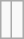<table role="presentation" class="wikitable">
<tr>
<td style="vertical-align:top" width="50%"><br></td>
<td style="vertical-align:top" width="50%"><br></td>
</tr>
</table>
